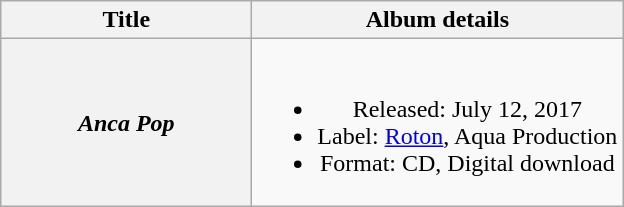<table class="wikitable plainrowheaders" style="text-align:center;">
<tr>
<th scope="col" style="width:10em;">Title</th>
<th scope="col" style="width:15em;">Album details</th>
</tr>
<tr>
<th scope="row"><em>Anca Pop</em></th>
<td><br><ul><li>Released: July 12, 2017</li><li>Label: <a href='#'>Roton</a>, Aqua Production</li><li>Format: CD, Digital download</li></ul></td>
</tr>
</table>
